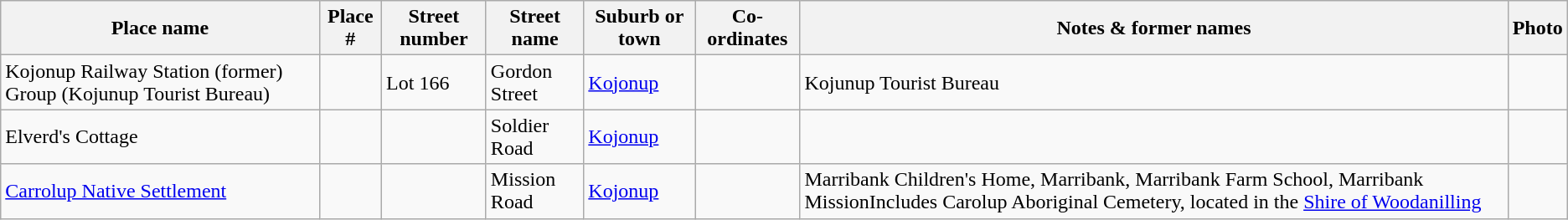<table class="wikitable sortable">
<tr>
<th>Place name</th>
<th>Place #</th>
<th>Street number</th>
<th>Street name</th>
<th>Suburb or town</th>
<th>Co-ordinates</th>
<th class="unsortable">Notes & former names</th>
<th class="unsortable">Photo</th>
</tr>
<tr>
<td>Kojonup Railway Station (former) Group (Kojunup Tourist Bureau)</td>
<td></td>
<td>Lot 166</td>
<td>Gordon Street</td>
<td><a href='#'>Kojonup</a></td>
<td></td>
<td>Kojunup Tourist Bureau</td>
<td></td>
</tr>
<tr>
<td>Elverd's Cottage</td>
<td></td>
<td></td>
<td>Soldier Road</td>
<td><a href='#'>Kojonup</a></td>
<td></td>
<td></td>
<td></td>
</tr>
<tr>
<td><a href='#'>Carrolup Native Settlement</a></td>
<td></td>
<td></td>
<td>Mission Road</td>
<td><a href='#'>Kojonup</a></td>
<td></td>
<td>Marribank Children's Home, Marribank, Marribank Farm School, Marribank MissionIncludes Carolup Aboriginal Cemetery, located in the <a href='#'>Shire of Woodanilling</a></td>
<td></td>
</tr>
</table>
